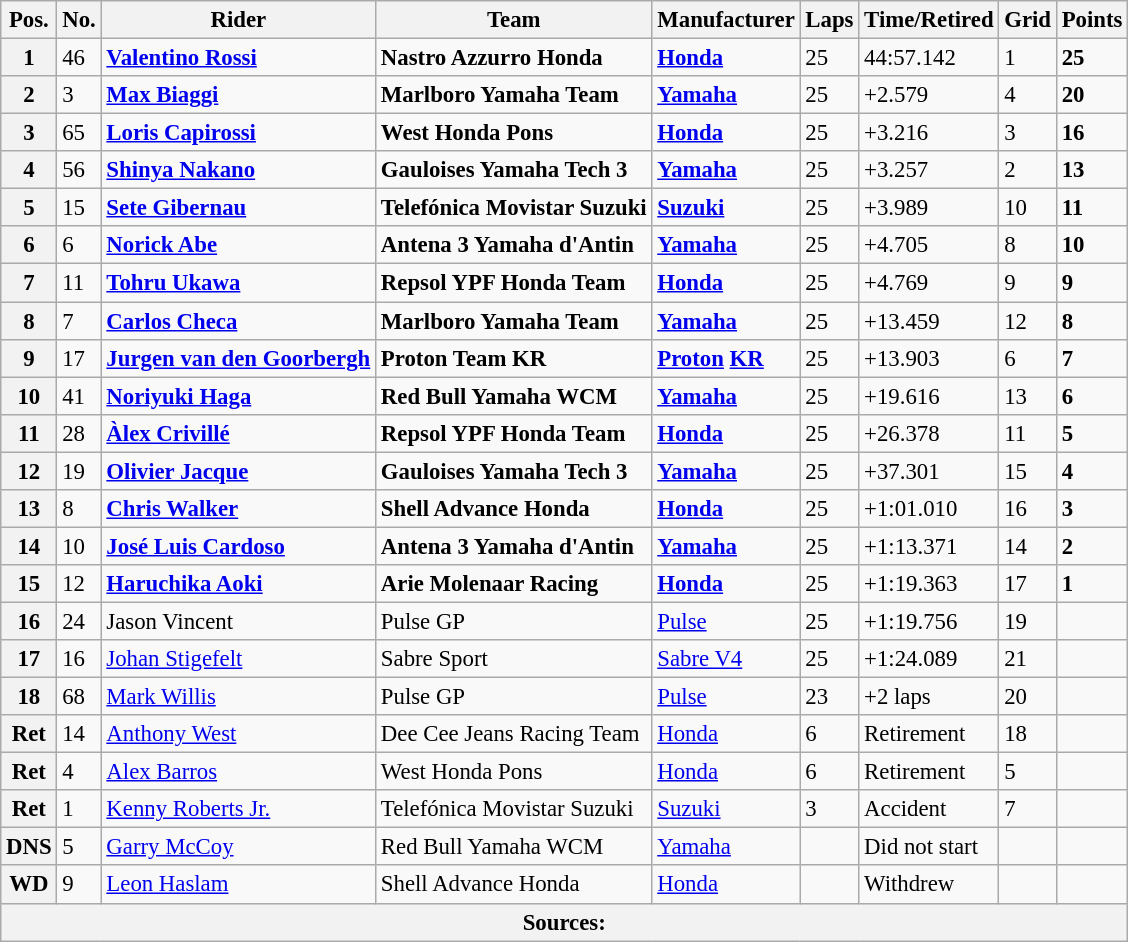<table class="wikitable" style="font-size: 95%;">
<tr>
<th>Pos.</th>
<th>No.</th>
<th>Rider</th>
<th>Team</th>
<th>Manufacturer</th>
<th>Laps</th>
<th>Time/Retired</th>
<th>Grid</th>
<th>Points</th>
</tr>
<tr>
<th>1</th>
<td>46</td>
<td> <strong><a href='#'>Valentino Rossi</a></strong></td>
<td><strong>Nastro Azzurro Honda</strong></td>
<td><strong><a href='#'>Honda</a></strong></td>
<td>25</td>
<td>44:57.142</td>
<td>1</td>
<td><strong>25</strong></td>
</tr>
<tr>
<th>2</th>
<td>3</td>
<td> <strong><a href='#'>Max Biaggi</a></strong></td>
<td><strong>Marlboro Yamaha Team</strong></td>
<td><strong><a href='#'>Yamaha</a></strong></td>
<td>25</td>
<td>+2.579</td>
<td>4</td>
<td><strong>20</strong></td>
</tr>
<tr>
<th>3</th>
<td>65</td>
<td> <strong><a href='#'>Loris Capirossi</a></strong></td>
<td><strong>West Honda Pons</strong></td>
<td><strong><a href='#'>Honda</a></strong></td>
<td>25</td>
<td>+3.216</td>
<td>3</td>
<td><strong>16</strong></td>
</tr>
<tr>
<th>4</th>
<td>56</td>
<td> <strong><a href='#'>Shinya Nakano</a></strong></td>
<td><strong>Gauloises Yamaha Tech 3</strong></td>
<td><strong><a href='#'>Yamaha</a></strong></td>
<td>25</td>
<td>+3.257</td>
<td>2</td>
<td><strong>13</strong></td>
</tr>
<tr>
<th>5</th>
<td>15</td>
<td> <strong><a href='#'>Sete Gibernau</a></strong></td>
<td><strong>Telefónica Movistar Suzuki</strong></td>
<td><strong><a href='#'>Suzuki</a></strong></td>
<td>25</td>
<td>+3.989</td>
<td>10</td>
<td><strong>11</strong></td>
</tr>
<tr>
<th>6</th>
<td>6</td>
<td> <strong><a href='#'>Norick Abe</a></strong></td>
<td><strong>Antena 3 Yamaha d'Antin</strong></td>
<td><strong><a href='#'>Yamaha</a></strong></td>
<td>25</td>
<td>+4.705</td>
<td>8</td>
<td><strong>10</strong></td>
</tr>
<tr>
<th>7</th>
<td>11</td>
<td> <strong><a href='#'>Tohru Ukawa</a></strong></td>
<td><strong>Repsol YPF Honda Team</strong></td>
<td><strong><a href='#'>Honda</a></strong></td>
<td>25</td>
<td>+4.769</td>
<td>9</td>
<td><strong>9</strong></td>
</tr>
<tr>
<th>8</th>
<td>7</td>
<td> <strong><a href='#'>Carlos Checa</a></strong></td>
<td><strong>Marlboro Yamaha Team</strong></td>
<td><strong><a href='#'>Yamaha</a></strong></td>
<td>25</td>
<td>+13.459</td>
<td>12</td>
<td><strong>8</strong></td>
</tr>
<tr>
<th>9</th>
<td>17</td>
<td> <strong><a href='#'>Jurgen van den Goorbergh</a></strong></td>
<td><strong>Proton Team KR</strong></td>
<td><strong><a href='#'>Proton</a> <a href='#'>KR</a></strong></td>
<td>25</td>
<td>+13.903</td>
<td>6</td>
<td><strong>7</strong></td>
</tr>
<tr>
<th>10</th>
<td>41</td>
<td> <strong><a href='#'>Noriyuki Haga</a></strong></td>
<td><strong>Red Bull Yamaha WCM</strong></td>
<td><strong><a href='#'>Yamaha</a></strong></td>
<td>25</td>
<td>+19.616</td>
<td>13</td>
<td><strong>6</strong></td>
</tr>
<tr>
<th>11</th>
<td>28</td>
<td> <strong><a href='#'>Àlex Crivillé</a></strong></td>
<td><strong>Repsol YPF Honda Team</strong></td>
<td><strong><a href='#'>Honda</a></strong></td>
<td>25</td>
<td>+26.378</td>
<td>11</td>
<td><strong>5</strong></td>
</tr>
<tr>
<th>12</th>
<td>19</td>
<td> <strong><a href='#'>Olivier Jacque</a></strong></td>
<td><strong>Gauloises Yamaha Tech 3</strong></td>
<td><strong><a href='#'>Yamaha</a></strong></td>
<td>25</td>
<td>+37.301</td>
<td>15</td>
<td><strong>4</strong></td>
</tr>
<tr>
<th>13</th>
<td>8</td>
<td> <strong><a href='#'>Chris Walker</a></strong></td>
<td><strong>Shell Advance Honda</strong></td>
<td><strong><a href='#'>Honda</a></strong></td>
<td>25</td>
<td>+1:01.010</td>
<td>16</td>
<td><strong>3</strong></td>
</tr>
<tr>
<th>14</th>
<td>10</td>
<td> <strong><a href='#'>José Luis Cardoso</a></strong></td>
<td><strong>Antena 3 Yamaha d'Antin</strong></td>
<td><strong><a href='#'>Yamaha</a></strong></td>
<td>25</td>
<td>+1:13.371</td>
<td>14</td>
<td><strong>2</strong></td>
</tr>
<tr>
<th>15</th>
<td>12</td>
<td> <strong><a href='#'>Haruchika Aoki</a></strong></td>
<td><strong>Arie Molenaar Racing</strong></td>
<td><strong><a href='#'>Honda</a></strong></td>
<td>25</td>
<td>+1:19.363</td>
<td>17</td>
<td><strong>1</strong></td>
</tr>
<tr>
<th>16</th>
<td>24</td>
<td> Jason Vincent</td>
<td>Pulse GP</td>
<td><a href='#'>Pulse</a></td>
<td>25</td>
<td>+1:19.756</td>
<td>19</td>
<td></td>
</tr>
<tr>
<th>17</th>
<td>16</td>
<td> <a href='#'>Johan Stigefelt</a></td>
<td>Sabre Sport</td>
<td><a href='#'>Sabre V4</a></td>
<td>25</td>
<td>+1:24.089</td>
<td>21</td>
<td></td>
</tr>
<tr>
<th>18</th>
<td>68</td>
<td> <a href='#'>Mark Willis</a></td>
<td>Pulse GP</td>
<td><a href='#'>Pulse</a></td>
<td>23</td>
<td>+2 laps</td>
<td>20</td>
<td></td>
</tr>
<tr>
<th>Ret</th>
<td>14</td>
<td> <a href='#'>Anthony West</a></td>
<td>Dee Cee Jeans Racing Team</td>
<td><a href='#'>Honda</a></td>
<td>6</td>
<td>Retirement</td>
<td>18</td>
<td></td>
</tr>
<tr>
<th>Ret</th>
<td>4</td>
<td> <a href='#'>Alex Barros</a></td>
<td>West Honda Pons</td>
<td><a href='#'>Honda</a></td>
<td>6</td>
<td>Retirement</td>
<td>5</td>
<td></td>
</tr>
<tr>
<th>Ret</th>
<td>1</td>
<td> <a href='#'>Kenny Roberts Jr.</a></td>
<td>Telefónica Movistar Suzuki</td>
<td><a href='#'>Suzuki</a></td>
<td>3</td>
<td>Accident</td>
<td>7</td>
<td></td>
</tr>
<tr>
<th>DNS</th>
<td>5</td>
<td> <a href='#'>Garry McCoy</a></td>
<td>Red Bull Yamaha WCM</td>
<td><a href='#'>Yamaha</a></td>
<td></td>
<td>Did not start</td>
<td></td>
<td></td>
</tr>
<tr>
<th>WD</th>
<td>9</td>
<td> <a href='#'>Leon Haslam</a></td>
<td>Shell Advance Honda</td>
<td><a href='#'>Honda</a></td>
<td></td>
<td>Withdrew</td>
<td></td>
<td></td>
</tr>
<tr>
<th colspan=9>Sources: </th>
</tr>
</table>
